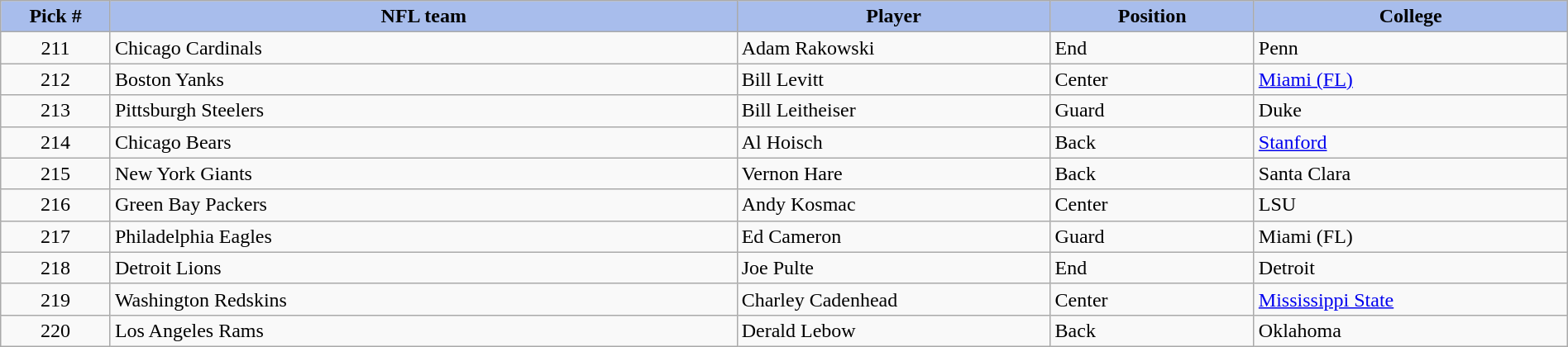<table class="wikitable sortable sortable" style="width: 100%">
<tr>
<th style="background:#A8BDEC;" width=7%>Pick #</th>
<th width=40% style="background:#A8BDEC;">NFL team</th>
<th width=20% style="background:#A8BDEC;">Player</th>
<th width=13% style="background:#A8BDEC;">Position</th>
<th style="background:#A8BDEC;">College</th>
</tr>
<tr>
<td align=center>211</td>
<td>Chicago Cardinals</td>
<td>Adam Rakowski</td>
<td>End</td>
<td>Penn</td>
</tr>
<tr>
<td align=center>212</td>
<td>Boston Yanks</td>
<td>Bill Levitt</td>
<td>Center</td>
<td><a href='#'>Miami (FL)</a></td>
</tr>
<tr>
<td align=center>213</td>
<td>Pittsburgh Steelers</td>
<td>Bill Leitheiser</td>
<td>Guard</td>
<td>Duke</td>
</tr>
<tr>
<td align=center>214</td>
<td>Chicago Bears</td>
<td>Al Hoisch</td>
<td>Back</td>
<td><a href='#'>Stanford</a></td>
</tr>
<tr>
<td align=center>215</td>
<td>New York Giants</td>
<td>Vernon Hare</td>
<td>Back</td>
<td>Santa Clara</td>
</tr>
<tr>
<td align=center>216</td>
<td>Green Bay Packers</td>
<td>Andy Kosmac</td>
<td>Center</td>
<td>LSU</td>
</tr>
<tr>
<td align=center>217</td>
<td>Philadelphia Eagles</td>
<td>Ed Cameron</td>
<td>Guard</td>
<td>Miami (FL)</td>
</tr>
<tr>
<td align=center>218</td>
<td>Detroit Lions</td>
<td>Joe Pulte</td>
<td>End</td>
<td>Detroit</td>
</tr>
<tr>
<td align=center>219</td>
<td>Washington Redskins</td>
<td>Charley Cadenhead</td>
<td>Center</td>
<td><a href='#'>Mississippi State</a></td>
</tr>
<tr>
<td align=center>220</td>
<td>Los Angeles Rams</td>
<td>Derald Lebow</td>
<td>Back</td>
<td>Oklahoma</td>
</tr>
</table>
